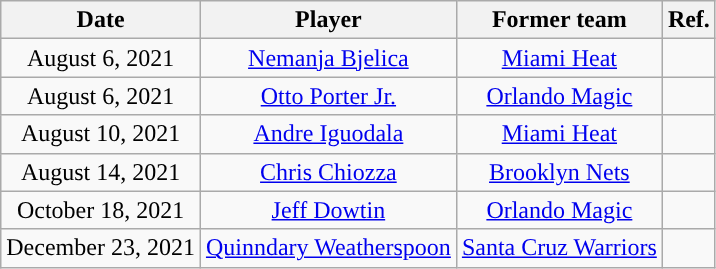<table class="wikitable sortable sortable" style="text-align: center">
<tr>
<th>Date</th>
<th>Player</th>
<th>Former team</th>
<th>Ref.</th>
</tr>
<tr>
<td>August 6, 2021</td>
<td><a href='#'>Nemanja Bjelica</a></td>
<td><a href='#'>Miami Heat</a></td>
<td></td>
</tr>
<tr>
<td>August 6, 2021</td>
<td><a href='#'>Otto Porter Jr.</a></td>
<td><a href='#'>Orlando Magic</a></td>
<td></td>
</tr>
<tr>
<td>August 10, 2021</td>
<td><a href='#'>Andre Iguodala</a></td>
<td><a href='#'>Miami Heat</a></td>
<td></td>
</tr>
<tr>
<td>August 14, 2021</td>
<td><a href='#'>Chris Chiozza</a></td>
<td><a href='#'>Brooklyn Nets</a></td>
<td></td>
</tr>
<tr>
<td>October 18, 2021</td>
<td><a href='#'>Jeff Dowtin</a></td>
<td><a href='#'>Orlando Magic</a></td>
<td></td>
</tr>
<tr>
<td>December 23, 2021</td>
<td><a href='#'>Quinndary Weatherspoon</a></td>
<td><a href='#'>Santa Cruz Warriors</a></td>
<td></td>
</tr>
</table>
